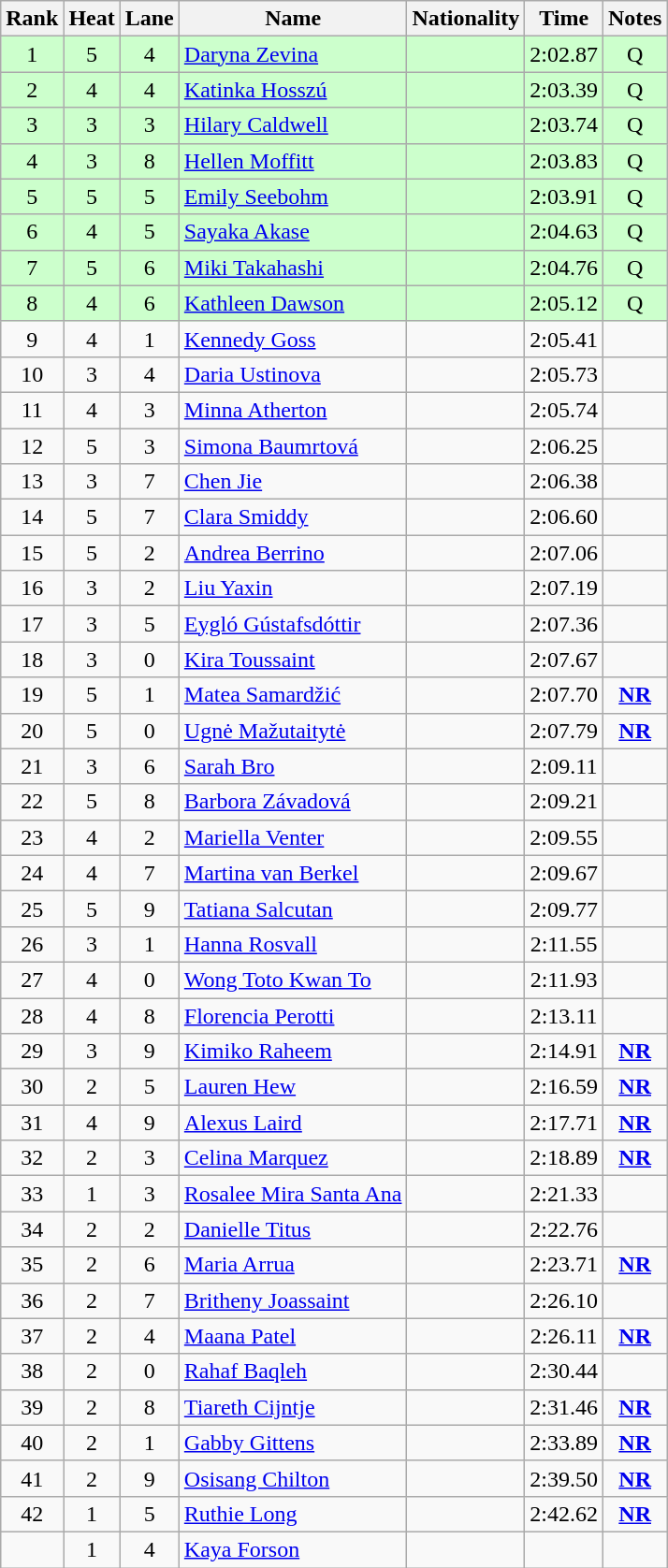<table class="wikitable sortable" style="text-align:center">
<tr>
<th>Rank</th>
<th>Heat</th>
<th>Lane</th>
<th>Name</th>
<th>Nationality</th>
<th>Time</th>
<th>Notes</th>
</tr>
<tr bgcolor=ccffcc>
<td>1</td>
<td>5</td>
<td>4</td>
<td align=left><a href='#'>Daryna Zevina</a></td>
<td align=left></td>
<td>2:02.87</td>
<td>Q</td>
</tr>
<tr bgcolor=ccffcc>
<td>2</td>
<td>4</td>
<td>4</td>
<td align=left><a href='#'>Katinka Hosszú</a></td>
<td align=left></td>
<td>2:03.39</td>
<td>Q</td>
</tr>
<tr bgcolor=ccffcc>
<td>3</td>
<td>3</td>
<td>3</td>
<td align=left><a href='#'>Hilary Caldwell</a></td>
<td align=left></td>
<td>2:03.74</td>
<td>Q</td>
</tr>
<tr bgcolor=ccffcc>
<td>4</td>
<td>3</td>
<td>8</td>
<td align=left><a href='#'>Hellen Moffitt</a></td>
<td align=left></td>
<td>2:03.83</td>
<td>Q</td>
</tr>
<tr bgcolor=ccffcc>
<td>5</td>
<td>5</td>
<td>5</td>
<td align=left><a href='#'>Emily Seebohm</a></td>
<td align=left></td>
<td>2:03.91</td>
<td>Q</td>
</tr>
<tr bgcolor=ccffcc>
<td>6</td>
<td>4</td>
<td>5</td>
<td align=left><a href='#'>Sayaka Akase</a></td>
<td align=left></td>
<td>2:04.63</td>
<td>Q</td>
</tr>
<tr bgcolor=ccffcc>
<td>7</td>
<td>5</td>
<td>6</td>
<td align=left><a href='#'>Miki Takahashi</a></td>
<td align=left></td>
<td>2:04.76</td>
<td>Q</td>
</tr>
<tr bgcolor=ccffcc>
<td>8</td>
<td>4</td>
<td>6</td>
<td align=left><a href='#'>Kathleen Dawson</a></td>
<td align=left></td>
<td>2:05.12</td>
<td>Q</td>
</tr>
<tr>
<td>9</td>
<td>4</td>
<td>1</td>
<td align=left><a href='#'>Kennedy Goss</a></td>
<td align=left></td>
<td>2:05.41</td>
<td></td>
</tr>
<tr>
<td>10</td>
<td>3</td>
<td>4</td>
<td align=left><a href='#'>Daria Ustinova</a></td>
<td align=left></td>
<td>2:05.73</td>
<td></td>
</tr>
<tr>
<td>11</td>
<td>4</td>
<td>3</td>
<td align=left><a href='#'>Minna Atherton</a></td>
<td align=left></td>
<td>2:05.74</td>
<td></td>
</tr>
<tr>
<td>12</td>
<td>5</td>
<td>3</td>
<td align=left><a href='#'>Simona Baumrtová</a></td>
<td align=left></td>
<td>2:06.25</td>
<td></td>
</tr>
<tr>
<td>13</td>
<td>3</td>
<td>7</td>
<td align=left><a href='#'>Chen Jie</a></td>
<td align=left></td>
<td>2:06.38</td>
<td></td>
</tr>
<tr>
<td>14</td>
<td>5</td>
<td>7</td>
<td align=left><a href='#'>Clara Smiddy</a></td>
<td align=left></td>
<td>2:06.60</td>
<td></td>
</tr>
<tr>
<td>15</td>
<td>5</td>
<td>2</td>
<td align=left><a href='#'>Andrea Berrino</a></td>
<td align=left></td>
<td>2:07.06</td>
<td></td>
</tr>
<tr>
<td>16</td>
<td>3</td>
<td>2</td>
<td align=left><a href='#'>Liu Yaxin</a></td>
<td align=left></td>
<td>2:07.19</td>
<td></td>
</tr>
<tr>
<td>17</td>
<td>3</td>
<td>5</td>
<td align=left><a href='#'>Eygló Gústafsdóttir</a></td>
<td align=left></td>
<td>2:07.36</td>
<td></td>
</tr>
<tr>
<td>18</td>
<td>3</td>
<td>0</td>
<td align=left><a href='#'>Kira Toussaint</a></td>
<td align=left></td>
<td>2:07.67</td>
<td></td>
</tr>
<tr>
<td>19</td>
<td>5</td>
<td>1</td>
<td align=left><a href='#'>Matea Samardžić</a></td>
<td align=left></td>
<td>2:07.70</td>
<td><strong><a href='#'>NR</a></strong></td>
</tr>
<tr>
<td>20</td>
<td>5</td>
<td>0</td>
<td align=left><a href='#'>Ugnė Mažutaitytė</a></td>
<td align=left></td>
<td>2:07.79</td>
<td><strong><a href='#'>NR</a></strong></td>
</tr>
<tr>
<td>21</td>
<td>3</td>
<td>6</td>
<td align=left><a href='#'>Sarah Bro</a></td>
<td align=left></td>
<td>2:09.11</td>
<td></td>
</tr>
<tr>
<td>22</td>
<td>5</td>
<td>8</td>
<td align=left><a href='#'>Barbora Závadová</a></td>
<td align=left></td>
<td>2:09.21</td>
<td></td>
</tr>
<tr>
<td>23</td>
<td>4</td>
<td>2</td>
<td align=left><a href='#'>Mariella Venter</a></td>
<td align=left></td>
<td>2:09.55</td>
<td></td>
</tr>
<tr>
<td>24</td>
<td>4</td>
<td>7</td>
<td align=left><a href='#'>Martina van Berkel</a></td>
<td align=left></td>
<td>2:09.67</td>
<td></td>
</tr>
<tr>
<td>25</td>
<td>5</td>
<td>9</td>
<td align=left><a href='#'>Tatiana Salcutan</a></td>
<td align=left></td>
<td>2:09.77</td>
<td></td>
</tr>
<tr>
<td>26</td>
<td>3</td>
<td>1</td>
<td align=left><a href='#'>Hanna Rosvall</a></td>
<td align=left></td>
<td>2:11.55</td>
<td></td>
</tr>
<tr>
<td>27</td>
<td>4</td>
<td>0</td>
<td align=left><a href='#'>Wong Toto Kwan To</a></td>
<td align=left></td>
<td>2:11.93</td>
<td></td>
</tr>
<tr>
<td>28</td>
<td>4</td>
<td>8</td>
<td align=left><a href='#'>Florencia Perotti</a></td>
<td align=left></td>
<td>2:13.11</td>
<td></td>
</tr>
<tr>
<td>29</td>
<td>3</td>
<td>9</td>
<td align=left><a href='#'>Kimiko Raheem</a></td>
<td align=left></td>
<td>2:14.91</td>
<td><strong><a href='#'>NR</a></strong></td>
</tr>
<tr>
<td>30</td>
<td>2</td>
<td>5</td>
<td align=left><a href='#'>Lauren Hew</a></td>
<td align=left></td>
<td>2:16.59</td>
<td><strong><a href='#'>NR</a></strong></td>
</tr>
<tr>
<td>31</td>
<td>4</td>
<td>9</td>
<td align=left><a href='#'>Alexus Laird</a></td>
<td align=left></td>
<td>2:17.71</td>
<td><strong><a href='#'>NR</a></strong></td>
</tr>
<tr>
<td>32</td>
<td>2</td>
<td>3</td>
<td align=left><a href='#'>Celina Marquez</a></td>
<td align=left></td>
<td>2:18.89</td>
<td><strong><a href='#'>NR</a></strong></td>
</tr>
<tr>
<td>33</td>
<td>1</td>
<td>3</td>
<td align=left><a href='#'>Rosalee Mira Santa Ana</a></td>
<td align=left></td>
<td>2:21.33</td>
<td></td>
</tr>
<tr>
<td>34</td>
<td>2</td>
<td>2</td>
<td align=left><a href='#'>Danielle Titus</a></td>
<td align=left></td>
<td>2:22.76</td>
<td></td>
</tr>
<tr>
<td>35</td>
<td>2</td>
<td>6</td>
<td align=left><a href='#'>Maria Arrua</a></td>
<td align=left></td>
<td>2:23.71</td>
<td><strong><a href='#'>NR</a></strong></td>
</tr>
<tr>
<td>36</td>
<td>2</td>
<td>7</td>
<td align=left><a href='#'>Britheny Joassaint</a></td>
<td align=left></td>
<td>2:26.10</td>
<td></td>
</tr>
<tr>
<td>37</td>
<td>2</td>
<td>4</td>
<td align=left><a href='#'>Maana Patel</a></td>
<td align=left></td>
<td>2:26.11</td>
<td><strong><a href='#'>NR</a></strong></td>
</tr>
<tr>
<td>38</td>
<td>2</td>
<td>0</td>
<td align=left><a href='#'>Rahaf Baqleh</a></td>
<td align=left></td>
<td>2:30.44</td>
<td></td>
</tr>
<tr>
<td>39</td>
<td>2</td>
<td>8</td>
<td align=left><a href='#'>Tiareth Cijntje</a></td>
<td align=left></td>
<td>2:31.46</td>
<td><strong><a href='#'>NR</a></strong></td>
</tr>
<tr>
<td>40</td>
<td>2</td>
<td>1</td>
<td align=left><a href='#'>Gabby Gittens</a></td>
<td align=left></td>
<td>2:33.89</td>
<td><strong><a href='#'>NR</a></strong></td>
</tr>
<tr>
<td>41</td>
<td>2</td>
<td>9</td>
<td align=left><a href='#'>Osisang Chilton</a></td>
<td align=left></td>
<td>2:39.50</td>
<td><strong><a href='#'>NR</a></strong></td>
</tr>
<tr>
<td>42</td>
<td>1</td>
<td>5</td>
<td align=left><a href='#'>Ruthie Long</a></td>
<td align=left></td>
<td>2:42.62</td>
<td><strong><a href='#'>NR</a></strong></td>
</tr>
<tr>
<td></td>
<td>1</td>
<td>4</td>
<td align=left><a href='#'>Kaya Forson</a></td>
<td align=left></td>
<td></td>
<td></td>
</tr>
</table>
